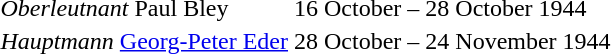<table>
<tr>
<td><em>Oberleutnant</em> Paul Bley</td>
<td>16 October</td>
<td>–</td>
<td>28 October 1944</td>
</tr>
<tr>
<td><em>Hauptmann</em> <a href='#'>Georg-Peter Eder</a></td>
<td>28 October</td>
<td>–</td>
<td>24 November 1944</td>
</tr>
</table>
